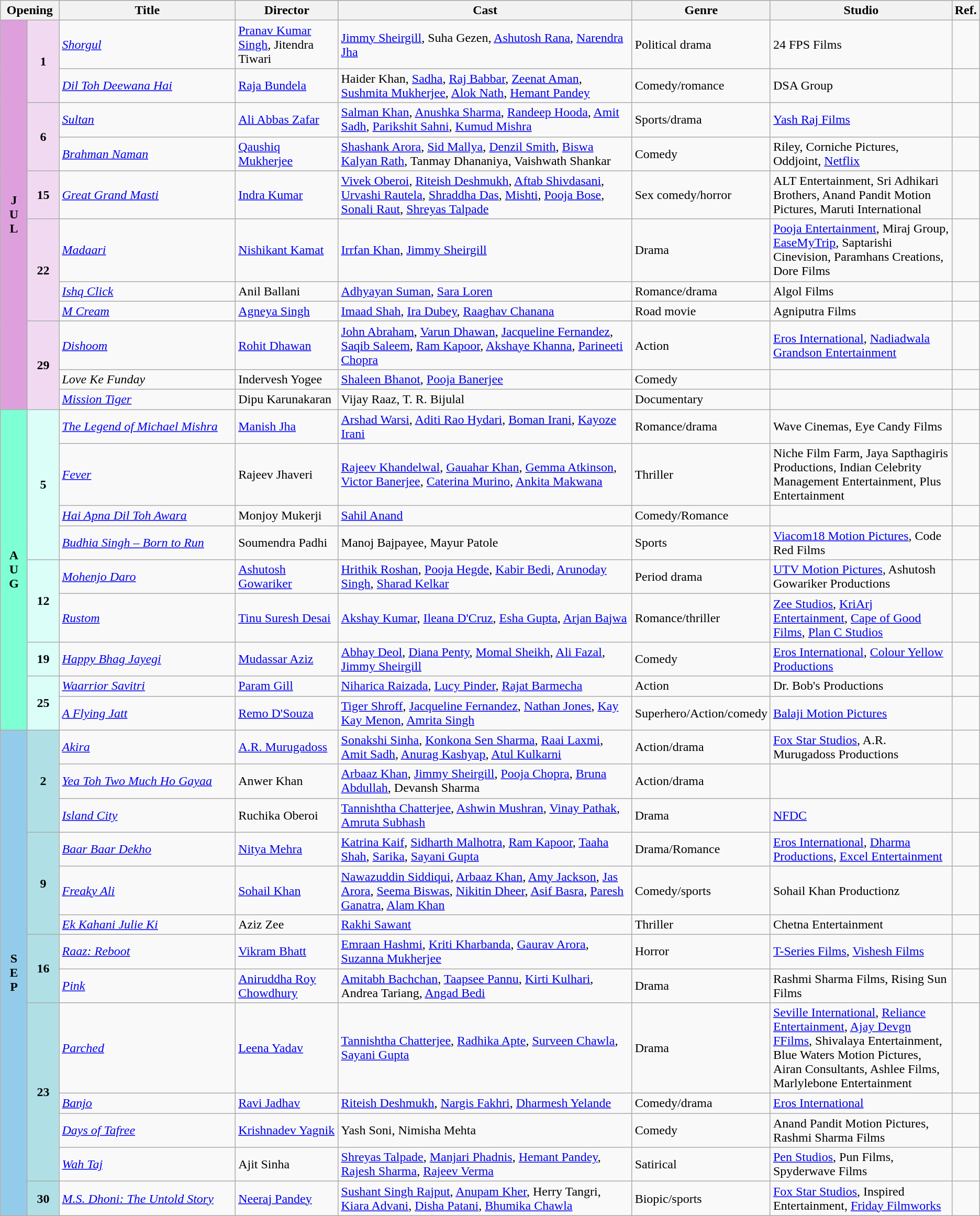<table class="wikitable">
<tr style="background:#b0e0e6; text-align:center;">
<th colspan="2" style="width:6%;"><strong>Opening</strong></th>
<th style="width:18%;"><strong>Title</strong></th>
<th style="width:10.5%;"><strong>Director</strong></th>
<th style="width:30%;"><strong>Cast</strong></th>
<th style="width:10%;"><strong>Genre</strong></th>
<th>Studio</th>
<th>Ref.</th>
</tr>
<tr>
<td rowspan="11" style="text-align:center; background:plum; textcolor:#000;"><strong>J<br>U<br>L</strong></td>
<td rowspan="2" style="text-align:center;background:#f1daf1;"><strong>1</strong></td>
<td><em><a href='#'>Shorgul</a></em></td>
<td><a href='#'>Pranav Kumar Singh</a>, Jitendra Tiwari</td>
<td><a href='#'>Jimmy Sheirgill</a>, Suha Gezen, <a href='#'>Ashutosh Rana</a>, <a href='#'>Narendra Jha</a></td>
<td>Political drama</td>
<td>24 FPS Films</td>
<td></td>
</tr>
<tr>
<td><em><a href='#'>Dil Toh Deewana Hai</a></em></td>
<td><a href='#'>Raja Bundela</a></td>
<td>Haider Khan, <a href='#'>Sadha</a>, <a href='#'>Raj Babbar</a>, <a href='#'>Zeenat Aman</a>, <a href='#'>Sushmita Mukherjee</a>, <a href='#'>Alok Nath</a>, <a href='#'>Hemant Pandey</a></td>
<td>Comedy/romance</td>
<td>DSA Group</td>
<td></td>
</tr>
<tr>
<td rowspan="2" style="text-align:center;background:#f1daf1;"><strong>6</strong></td>
<td><em><a href='#'>Sultan</a></em></td>
<td><a href='#'>Ali Abbas Zafar</a></td>
<td><a href='#'>Salman Khan</a>, <a href='#'>Anushka Sharma</a>, <a href='#'>Randeep Hooda</a>, <a href='#'>Amit Sadh</a>, <a href='#'>Parikshit Sahni</a>, <a href='#'>Kumud Mishra</a></td>
<td>Sports/drama</td>
<td><a href='#'>Yash Raj Films</a></td>
<td></td>
</tr>
<tr>
<td><em><a href='#'>Brahman Naman</a></em></td>
<td><a href='#'>Qaushiq Mukherjee</a></td>
<td><a href='#'>Shashank Arora</a>, <a href='#'>Sid Mallya</a>, <a href='#'>Denzil Smith</a>, <a href='#'>Biswa Kalyan Rath</a>, Tanmay Dhananiya, Vaishwath Shankar</td>
<td>Comedy</td>
<td>Riley, Corniche Pictures, Oddjoint, <a href='#'>Netflix</a></td>
<td></td>
</tr>
<tr>
<td rowspan="1" style="text-align:center;background:#f1daf1;"><strong>15</strong></td>
<td><em><a href='#'>Great Grand Masti</a></em></td>
<td><a href='#'>Indra Kumar</a></td>
<td><a href='#'>Vivek Oberoi</a>, <a href='#'>Riteish Deshmukh</a>, <a href='#'>Aftab Shivdasani</a>, <a href='#'>Urvashi Rautela</a>, <a href='#'>Shraddha Das</a>, <a href='#'>Mishti</a>, <a href='#'>Pooja Bose</a>, <a href='#'>Sonali Raut</a>, <a href='#'>Shreyas Talpade</a></td>
<td>Sex comedy/horror</td>
<td>ALT Entertainment, Sri Adhikari Brothers, Anand Pandit Motion Pictures, Maruti International</td>
<td></td>
</tr>
<tr>
<td rowspan="3" style="text-align:center;background:#f1daf1;"><strong>22</strong></td>
<td><em><a href='#'>Madaari</a></em></td>
<td><a href='#'>Nishikant Kamat</a></td>
<td><a href='#'>Irrfan Khan</a>, <a href='#'>Jimmy Sheirgill</a></td>
<td>Drama</td>
<td><a href='#'>Pooja Entertainment</a>, Miraj Group, <a href='#'>EaseMyTrip</a>, Saptarishi Cinevision, Paramhans Creations, Dore Films</td>
<td></td>
</tr>
<tr>
<td><em><a href='#'>Ishq Click</a></em></td>
<td>Anil Ballani</td>
<td><a href='#'>Adhyayan Suman</a>, <a href='#'>Sara Loren</a></td>
<td>Romance/drama</td>
<td>Algol Films</td>
<td></td>
</tr>
<tr>
<td><em><a href='#'>M Cream</a></em></td>
<td><a href='#'>Agneya Singh</a></td>
<td><a href='#'>Imaad Shah</a>, <a href='#'>Ira Dubey</a>, <a href='#'>Raaghav Chanana</a></td>
<td>Road movie</td>
<td>Agniputra Films</td>
<td></td>
</tr>
<tr>
<td rowspan="3" style="text-align:center;background:#f1daf1;"><strong>29</strong></td>
<td><em><a href='#'>Dishoom</a></em></td>
<td><a href='#'>Rohit Dhawan</a></td>
<td><a href='#'>John Abraham</a>, <a href='#'>Varun Dhawan</a>, <a href='#'>Jacqueline Fernandez</a>, <a href='#'>Saqib Saleem</a>, <a href='#'>Ram Kapoor</a>, <a href='#'>Akshaye Khanna</a>, <a href='#'>Parineeti Chopra</a></td>
<td>Action</td>
<td><a href='#'>Eros International</a>, <a href='#'>Nadiadwala Grandson Entertainment</a></td>
<td></td>
</tr>
<tr>
<td><em>Love Ke Funday</em></td>
<td>Indervesh Yogee</td>
<td><a href='#'>Shaleen Bhanot</a>, <a href='#'>Pooja Banerjee</a></td>
<td>Comedy</td>
<td></td>
<td></td>
</tr>
<tr>
<td><em><a href='#'>Mission Tiger</a></em></td>
<td>Dipu Karunakaran</td>
<td>Vijay Raaz, T. R. Bijulal</td>
<td>Documentary</td>
<td></td>
<td></td>
</tr>
<tr August>
<td rowspan="9" style="text-align:center; background:#7FFFD4; textcolor:#000;"><strong>A<br>U<br>G</strong></td>
<td rowspan="4" style="text-align:center;background:#DBFFF8;"><strong>5</strong></td>
<td><em><a href='#'>The Legend of Michael Mishra</a></em></td>
<td><a href='#'>Manish Jha</a></td>
<td><a href='#'>Arshad Warsi</a>, <a href='#'>Aditi Rao Hydari</a>, <a href='#'>Boman Irani</a>, <a href='#'>Kayoze Irani</a></td>
<td>Romance/drama</td>
<td>Wave Cinemas, Eye Candy Films</td>
<td></td>
</tr>
<tr>
<td><em><a href='#'>Fever</a></em></td>
<td>Rajeev Jhaveri</td>
<td><a href='#'>Rajeev Khandelwal</a>, <a href='#'>Gauahar Khan</a>, <a href='#'>Gemma Atkinson</a>, <a href='#'>Victor Banerjee</a>, <a href='#'>Caterina Murino</a>, <a href='#'>Ankita Makwana</a></td>
<td>Thriller</td>
<td>Niche Film Farm, Jaya Sapthagiris Productions, Indian Celebrity Management Entertainment, Plus Entertainment</td>
<td></td>
</tr>
<tr>
<td><em><a href='#'>Hai Apna Dil Toh Awara</a></em></td>
<td>Monjoy Mukerji</td>
<td><a href='#'>Sahil Anand</a></td>
<td>Comedy/Romance</td>
<td></td>
<td></td>
</tr>
<tr>
<td><em><a href='#'>Budhia Singh – Born to Run</a></em></td>
<td>Soumendra Padhi</td>
<td>Manoj Bajpayee, Mayur Patole</td>
<td>Sports</td>
<td><a href='#'>Viacom18 Motion Pictures</a>, Code Red Films</td>
<td></td>
</tr>
<tr>
<td rowspan="2" style="text-align:center;background:#DBFFF8;"><strong>12</strong></td>
<td><em><a href='#'>Mohenjo Daro</a></em></td>
<td><a href='#'>Ashutosh Gowariker</a></td>
<td><a href='#'>Hrithik Roshan</a>, <a href='#'>Pooja Hegde</a>, <a href='#'>Kabir Bedi</a>, <a href='#'>Arunoday Singh</a>, <a href='#'>Sharad Kelkar</a></td>
<td>Period drama</td>
<td><a href='#'>UTV Motion Pictures</a>, Ashutosh Gowariker Productions</td>
<td></td>
</tr>
<tr>
<td><em><a href='#'>Rustom</a></em></td>
<td><a href='#'>Tinu Suresh Desai</a></td>
<td><a href='#'>Akshay Kumar</a>, <a href='#'>Ileana D'Cruz</a>, <a href='#'>Esha Gupta</a>, <a href='#'>Arjan Bajwa</a></td>
<td>Romance/thriller</td>
<td><a href='#'>Zee Studios</a>, <a href='#'>KriArj Entertainment</a>, <a href='#'>Cape of Good Films</a>, <a href='#'>Plan C Studios</a></td>
<td></td>
</tr>
<tr>
<td rowspan="1" style="text-align:center;background:#DBFFF8;"><strong>19</strong></td>
<td><em><a href='#'>Happy Bhag Jayegi</a></em></td>
<td><a href='#'>Mudassar Aziz</a></td>
<td><a href='#'>Abhay Deol</a>, <a href='#'>Diana Penty</a>, <a href='#'>Momal Sheikh</a>, <a href='#'>Ali Fazal</a>, <a href='#'>Jimmy Sheirgill</a></td>
<td>Comedy</td>
<td><a href='#'>Eros International</a>, <a href='#'>Colour Yellow Productions</a></td>
<td></td>
</tr>
<tr>
<td rowspan="2" style="text-align:center;background:#DBFFF8;"><strong>25</strong></td>
<td><em><a href='#'>Waarrior Savitri</a></em></td>
<td><a href='#'>Param Gill</a></td>
<td><a href='#'>Niharica Raizada</a>, <a href='#'>Lucy Pinder</a>, <a href='#'>Rajat Barmecha</a></td>
<td>Action</td>
<td>Dr. Bob's Productions</td>
<td></td>
</tr>
<tr>
<td><em><a href='#'>A Flying Jatt</a></em></td>
<td><a href='#'>Remo D'Souza</a></td>
<td><a href='#'>Tiger Shroff</a>, <a href='#'>Jacqueline Fernandez</a>, <a href='#'>Nathan Jones</a>, <a href='#'>Kay Kay Menon</a>, <a href='#'>Amrita Singh</a></td>
<td>Superhero/Action/comedy</td>
<td><a href='#'>Balaji Motion Pictures</a></td>
<td></td>
</tr>
<tr September>
<td rowspan="13" style="text-align:center; background:#93CCEA; textcolor:#000;"><strong>S<br>E<br>P</strong></td>
<td rowspan="3" style="text-align:center;background:#B0E0E6;"><strong>2</strong></td>
<td><em><a href='#'>Akira</a></em></td>
<td><a href='#'>A.R. Murugadoss</a></td>
<td><a href='#'>Sonakshi Sinha</a>, <a href='#'>Konkona Sen Sharma</a>, <a href='#'>Raai Laxmi</a>, <a href='#'>Amit Sadh</a>, <a href='#'>Anurag Kashyap</a>, <a href='#'>Atul Kulkarni</a></td>
<td>Action/drama</td>
<td><a href='#'>Fox Star Studios</a>, A.R. Murugadoss Productions</td>
<td></td>
</tr>
<tr>
<td><em><a href='#'>Yea Toh Two Much Ho Gayaa</a></em></td>
<td>Anwer Khan</td>
<td><a href='#'>Arbaaz Khan</a>, <a href='#'>Jimmy Sheirgill</a>, <a href='#'>Pooja Chopra</a>, <a href='#'>Bruna Abdullah</a>, Devansh Sharma</td>
<td>Action/drama</td>
<td></td>
<td></td>
</tr>
<tr>
<td><em><a href='#'>Island City</a></em></td>
<td>Ruchika Oberoi</td>
<td><a href='#'>Tannishtha Chatterjee</a>, <a href='#'>Ashwin Mushran</a>, <a href='#'>Vinay Pathak</a>, <a href='#'>Amruta Subhash</a></td>
<td>Drama</td>
<td><a href='#'>NFDC</a></td>
<td></td>
</tr>
<tr>
<td rowspan="3" style="text-align:center;background:#B0E0E6;"><strong>9</strong></td>
<td><em><a href='#'>Baar Baar Dekho</a></em></td>
<td><a href='#'>Nitya Mehra</a></td>
<td><a href='#'>Katrina Kaif</a>, <a href='#'>Sidharth Malhotra</a>, <a href='#'>Ram Kapoor</a>, <a href='#'>Taaha Shah</a>, <a href='#'>Sarika</a>, <a href='#'>Sayani Gupta</a></td>
<td>Drama/Romance</td>
<td><a href='#'>Eros International</a>, <a href='#'>Dharma Productions</a>, <a href='#'>Excel Entertainment</a></td>
<td></td>
</tr>
<tr>
<td><em><a href='#'>Freaky Ali</a></em></td>
<td><a href='#'>Sohail Khan</a></td>
<td><a href='#'>Nawazuddin Siddiqui</a>, <a href='#'>Arbaaz Khan</a>, <a href='#'>Amy Jackson</a>, <a href='#'>Jas Arora</a>, <a href='#'>Seema Biswas</a>, <a href='#'>Nikitin Dheer</a>, <a href='#'>Asif Basra</a>, <a href='#'>Paresh Ganatra</a>, <a href='#'>Alam Khan</a></td>
<td>Comedy/sports</td>
<td>Sohail Khan Productionz</td>
<td></td>
</tr>
<tr>
<td><em><a href='#'>Ek Kahani Julie Ki</a></em></td>
<td>Aziz Zee</td>
<td><a href='#'>Rakhi Sawant</a></td>
<td>Thriller</td>
<td>Chetna Entertainment</td>
<td></td>
</tr>
<tr>
<td rowspan="2" style="text-align:center;background:#B0E0E6;"><strong>16</strong></td>
<td><em><a href='#'>Raaz: Reboot</a></em></td>
<td><a href='#'>Vikram Bhatt</a></td>
<td><a href='#'>Emraan Hashmi</a>, <a href='#'>Kriti Kharbanda</a>, <a href='#'>Gaurav Arora</a>, <a href='#'>Suzanna Mukherjee</a></td>
<td>Horror</td>
<td><a href='#'>T-Series Films</a>, <a href='#'>Vishesh Films</a></td>
<td></td>
</tr>
<tr>
<td><em><a href='#'>Pink</a></em></td>
<td><a href='#'>Aniruddha Roy Chowdhury</a></td>
<td><a href='#'>Amitabh Bachchan</a>, <a href='#'>Taapsee Pannu</a>, <a href='#'>Kirti Kulhari</a>, Andrea Tariang, <a href='#'>Angad Bedi</a></td>
<td>Drama</td>
<td>Rashmi Sharma Films, Rising Sun Films</td>
<td></td>
</tr>
<tr>
<td rowspan="4" style="text-align:center;background:#B0E0E6;"><strong>23</strong></td>
<td><em><a href='#'>Parched</a></em></td>
<td><a href='#'>Leena Yadav</a></td>
<td><a href='#'>Tannishtha Chatterjee</a>, <a href='#'>Radhika Apte</a>, <a href='#'>Surveen Chawla</a>, <a href='#'>Sayani Gupta</a></td>
<td>Drama</td>
<td><a href='#'>Seville International</a>, <a href='#'>Reliance Entertainment</a>, <a href='#'>Ajay Devgn FFilms</a>, Shivalaya Entertainment, Blue Waters Motion Pictures, Airan Consultants, Ashlee Films, Marlylebone Entertainment</td>
<td></td>
</tr>
<tr>
<td><em><a href='#'>Banjo</a></em></td>
<td><a href='#'>Ravi Jadhav</a></td>
<td><a href='#'>Riteish Deshmukh</a>, <a href='#'>Nargis Fakhri</a>, <a href='#'>Dharmesh Yelande</a></td>
<td>Comedy/drama</td>
<td><a href='#'>Eros International</a></td>
<td></td>
</tr>
<tr>
<td><em><a href='#'>Days of Tafree</a></em></td>
<td><a href='#'>Krishnadev Yagnik</a></td>
<td>Yash Soni, Nimisha Mehta</td>
<td>Comedy</td>
<td>Anand Pandit Motion Pictures, Rashmi Sharma Films</td>
<td></td>
</tr>
<tr>
<td><em><a href='#'>Wah Taj</a></em></td>
<td>Ajit Sinha</td>
<td><a href='#'>Shreyas Talpade</a>, <a href='#'>Manjari Phadnis</a>, <a href='#'>Hemant Pandey</a>, <a href='#'>Rajesh Sharma</a>, <a href='#'>Rajeev Verma</a></td>
<td>Satirical</td>
<td><a href='#'>Pen Studios</a>, Pun Films, Spyderwave Films</td>
<td></td>
</tr>
<tr>
<td rowspan="1" style="text-align:center;background:#B0E0E6;"><strong>30</strong></td>
<td><em><a href='#'>M.S. Dhoni: The Untold Story</a></em></td>
<td><a href='#'>Neeraj Pandey</a></td>
<td><a href='#'>Sushant Singh Rajput</a>, <a href='#'>Anupam Kher</a>, Herry Tangri, <a href='#'>Kiara Advani</a>, <a href='#'>Disha Patani</a>, <a href='#'>Bhumika Chawla</a></td>
<td>Biopic/sports</td>
<td><a href='#'>Fox Star Studios</a>, Inspired Entertainment, <a href='#'>Friday Filmworks</a></td>
<td></td>
</tr>
</table>
